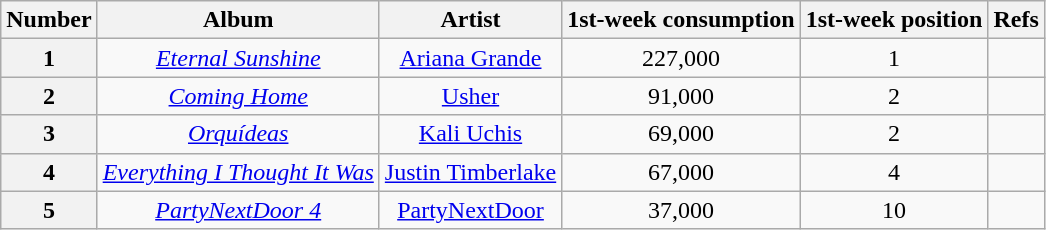<table class="wikitable sortable" style="text-align:center;">
<tr>
<th scope="col">Number</th>
<th scope="col">Album</th>
<th scope="col">Artist</th>
<th scope="col">1st-week consumption</th>
<th scope="col">1st-week position</th>
<th scope="col">Refs</th>
</tr>
<tr>
<th scope="row">1</th>
<td><em><a href='#'>Eternal Sunshine</a></em></td>
<td><a href='#'>Ariana Grande</a></td>
<td>227,000</td>
<td>1</td>
<td></td>
</tr>
<tr>
<th scope="row">2</th>
<td><em><a href='#'>Coming Home</a></em></td>
<td><a href='#'>Usher</a></td>
<td>91,000</td>
<td>2</td>
<td></td>
</tr>
<tr>
<th scope="row">3</th>
<td><em><a href='#'>Orquídeas</a></em></td>
<td><a href='#'>Kali Uchis</a></td>
<td>69,000</td>
<td>2</td>
<td></td>
</tr>
<tr>
<th scope="row">4</th>
<td><em><a href='#'>Everything I Thought It Was</a></em></td>
<td><a href='#'>Justin Timberlake</a></td>
<td>67,000</td>
<td>4</td>
<td></td>
</tr>
<tr>
<th scope="row">5</th>
<td><em><a href='#'>PartyNextDoor 4</a></em></td>
<td><a href='#'>PartyNextDoor</a></td>
<td>37,000</td>
<td>10</td>
<td></td>
</tr>
</table>
